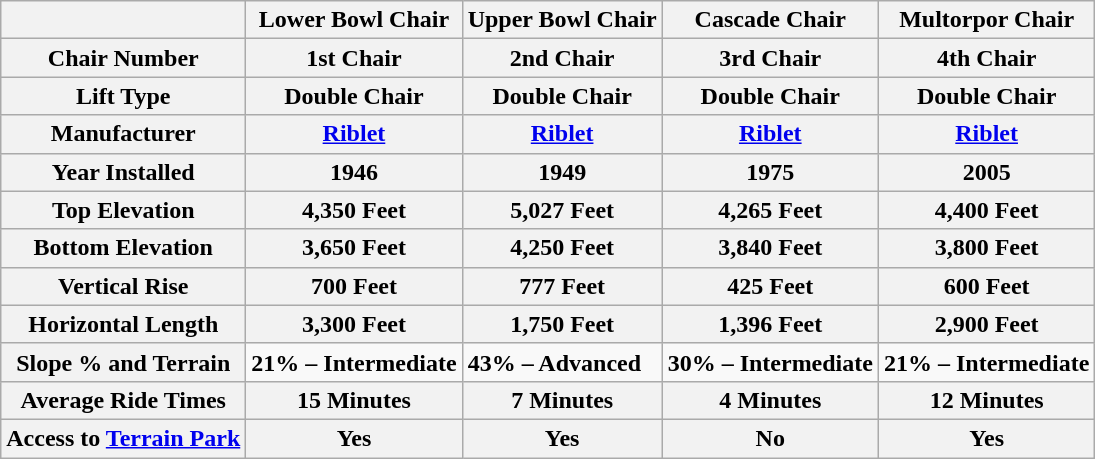<table class="wikitable">
<tr>
<th></th>
<th>Lower Bowl Chair</th>
<th>Upper Bowl Chair</th>
<th>Cascade Chair</th>
<th>Multorpor Chair</th>
</tr>
<tr>
<th>Chair Number</th>
<th>1st Chair</th>
<th>2nd Chair</th>
<th>3rd Chair</th>
<th>4th Chair</th>
</tr>
<tr>
<th>Lift Type</th>
<th>Double Chair</th>
<th>Double Chair</th>
<th>Double Chair</th>
<th>Double Chair</th>
</tr>
<tr>
<th>Manufacturer</th>
<th><a href='#'>Riblet</a></th>
<th><a href='#'>Riblet</a></th>
<th><a href='#'>Riblet</a></th>
<th><a href='#'>Riblet</a></th>
</tr>
<tr>
<th>Year Installed</th>
<th>1946</th>
<th>1949</th>
<th>1975</th>
<th>2005</th>
</tr>
<tr>
<th>Top Elevation</th>
<th>4,350 Feet</th>
<th>5,027 Feet</th>
<th>4,265 Feet</th>
<th>4,400 Feet</th>
</tr>
<tr>
<th>Bottom Elevation</th>
<th>3,650 Feet</th>
<th>4,250 Feet</th>
<th>3,840 Feet</th>
<th>3,800 Feet</th>
</tr>
<tr>
<th>Vertical Rise</th>
<th>700 Feet</th>
<th>777 Feet</th>
<th>425 Feet</th>
<th>600 Feet</th>
</tr>
<tr>
<th>Horizontal Length</th>
<th>3,300 Feet</th>
<th>1,750 Feet</th>
<th>1,396 Feet</th>
<th>2,900 Feet</th>
</tr>
<tr>
<th>Slope % and Terrain</th>
<td><strong>21% – Intermediate</strong></td>
<td><strong>43% – Advanced</strong></td>
<td><strong>30% – Intermediate</strong></td>
<td><strong>21% – Intermediate</strong></td>
</tr>
<tr>
<th>Average Ride Times</th>
<th>15 Minutes</th>
<th>7 Minutes</th>
<th>4 Minutes</th>
<th>12 Minutes</th>
</tr>
<tr>
<th>Access to <a href='#'>Terrain Park</a></th>
<th>Yes</th>
<th>Yes</th>
<th>No</th>
<th>Yes</th>
</tr>
</table>
